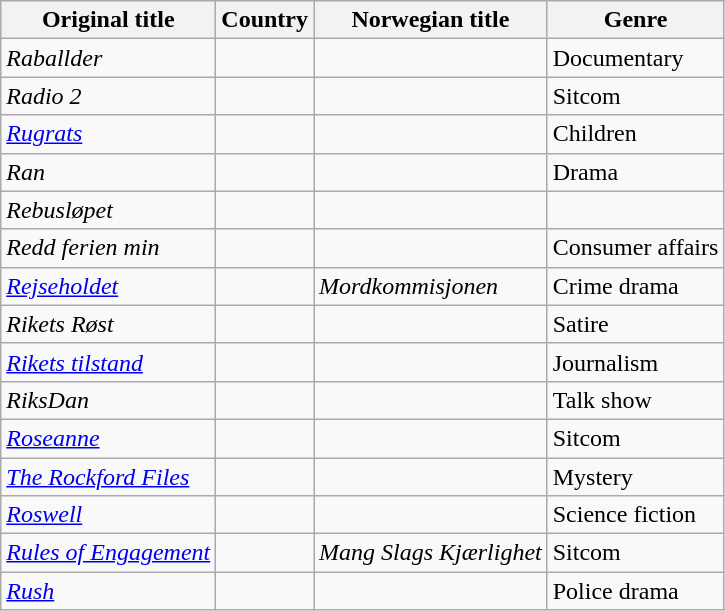<table class="wikitable sortable">
<tr>
<th>Original title</th>
<th>Country</th>
<th>Norwegian title</th>
<th>Genre</th>
</tr>
<tr>
<td><em>Raballder</em></td>
<td></td>
<td></td>
<td>Documentary</td>
</tr>
<tr>
<td><em>Radio 2</em></td>
<td></td>
<td></td>
<td>Sitcom</td>
</tr>
<tr>
<td><em><a href='#'>Rugrats</a></em></td>
<td></td>
<td></td>
<td>Children</td>
</tr>
<tr>
<td><em>Ran</em></td>
<td></td>
<td></td>
<td>Drama</td>
</tr>
<tr>
<td><em>Rebusløpet</em></td>
<td></td>
<td></td>
</tr>
<tr>
<td><em>Redd ferien min</em></td>
<td></td>
<td></td>
<td>Consumer affairs</td>
</tr>
<tr>
<td><em><a href='#'>Rejseholdet</a></em></td>
<td></td>
<td><em>Mordkommisjonen</em></td>
<td>Crime drama</td>
</tr>
<tr>
<td><em>Rikets Røst</em></td>
<td></td>
<td></td>
<td>Satire</td>
</tr>
<tr>
<td><em><a href='#'>Rikets tilstand</a></em></td>
<td></td>
<td></td>
<td>Journalism</td>
</tr>
<tr>
<td><em>RiksDan</em></td>
<td></td>
<td></td>
<td>Talk show</td>
</tr>
<tr>
<td><em><a href='#'>Roseanne</a></em></td>
<td></td>
<td></td>
<td>Sitcom</td>
</tr>
<tr>
<td><em><a href='#'>The Rockford Files</a></em></td>
<td></td>
<td></td>
<td>Mystery</td>
</tr>
<tr>
<td><em><a href='#'>Roswell</a></em></td>
<td></td>
<td></td>
<td>Science fiction</td>
</tr>
<tr>
<td><em><a href='#'>Rules of Engagement</a></em></td>
<td></td>
<td><em>Mang Slags Kjærlighet</em></td>
<td>Sitcom</td>
</tr>
<tr>
<td><em><a href='#'>Rush</a></em></td>
<td></td>
<td></td>
<td>Police drama</td>
</tr>
</table>
